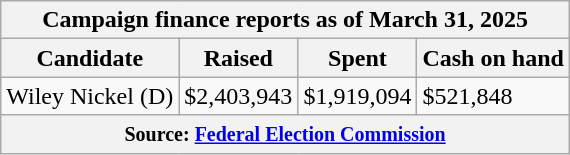<table class="wikitable sortable">
<tr>
<th colspan=4>Campaign finance reports as of March 31, 2025</th>
</tr>
<tr style="text-align:center;">
<th>Candidate</th>
<th>Raised</th>
<th>Spent</th>
<th>Cash on hand</th>
</tr>
<tr>
<td>Wiley Nickel (D)</td>
<td>$2,403,943</td>
<td>$1,919,094</td>
<td>$521,848</td>
</tr>
<tr>
<th colspan="4"><small>Source: <a href='#'>Federal Election Commission</a></small></th>
</tr>
</table>
